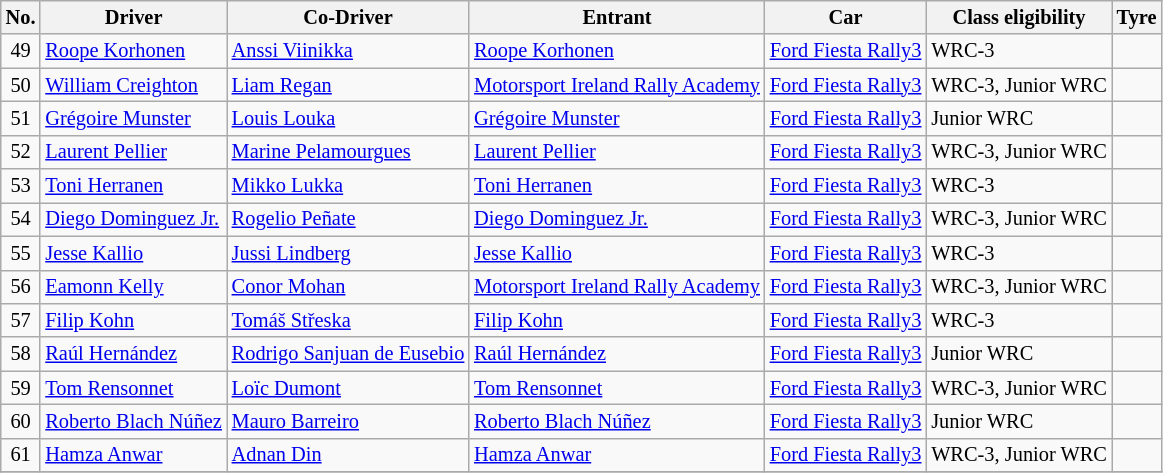<table class="wikitable" style="font-size: 85%;">
<tr>
<th>No.</th>
<th>Driver</th>
<th>Co-Driver</th>
<th>Entrant</th>
<th>Car</th>
<th>Class eligibility</th>
<th>Tyre</th>
</tr>
<tr>
<td align="center">49</td>
<td> <a href='#'>Roope Korhonen</a></td>
<td> <a href='#'>Anssi Viinikka</a></td>
<td> <a href='#'>Roope Korhonen</a></td>
<td><a href='#'>Ford Fiesta Rally3</a></td>
<td>WRC-3</td>
<td align="center"></td>
</tr>
<tr>
<td align="center">50</td>
<td> <a href='#'>William Creighton</a></td>
<td> <a href='#'>Liam Regan</a></td>
<td> <a href='#'>Motorsport Ireland Rally Academy</a></td>
<td><a href='#'>Ford Fiesta Rally3</a></td>
<td>WRC-3, Junior WRC</td>
<td align="center"></td>
</tr>
<tr>
<td align="center">51</td>
<td> <a href='#'>Grégoire Munster</a></td>
<td> <a href='#'>Louis Louka</a></td>
<td> <a href='#'>Grégoire Munster</a></td>
<td><a href='#'>Ford Fiesta Rally3</a></td>
<td>Junior WRC</td>
<td align="center"></td>
</tr>
<tr>
<td align="center">52</td>
<td> <a href='#'>Laurent Pellier</a></td>
<td> <a href='#'>Marine Pelamourgues</a></td>
<td> <a href='#'>Laurent Pellier</a></td>
<td><a href='#'>Ford Fiesta Rally3</a></td>
<td>WRC-3, Junior WRC</td>
<td align="center"></td>
</tr>
<tr>
<td align="center">53</td>
<td> <a href='#'>Toni Herranen</a></td>
<td> <a href='#'>Mikko Lukka</a></td>
<td> <a href='#'>Toni Herranen</a></td>
<td><a href='#'>Ford Fiesta Rally3</a></td>
<td>WRC-3</td>
<td align="center"></td>
</tr>
<tr>
<td align="center">54</td>
<td> <a href='#'>Diego Dominguez Jr.</a></td>
<td> <a href='#'>Rogelio Peñate</a></td>
<td> <a href='#'>Diego Dominguez Jr.</a></td>
<td><a href='#'>Ford Fiesta Rally3</a></td>
<td>WRC-3, Junior WRC</td>
<td align="center"></td>
</tr>
<tr>
<td align="center">55</td>
<td> <a href='#'>Jesse Kallio</a></td>
<td> <a href='#'>Jussi Lindberg</a></td>
<td> <a href='#'>Jesse Kallio</a></td>
<td><a href='#'>Ford Fiesta Rally3</a></td>
<td>WRC-3</td>
<td align="center"></td>
</tr>
<tr>
<td align="center">56</td>
<td> <a href='#'>Eamonn Kelly</a></td>
<td> <a href='#'>Conor Mohan</a></td>
<td> <a href='#'>Motorsport Ireland Rally Academy</a></td>
<td><a href='#'>Ford Fiesta Rally3</a></td>
<td>WRC-3, Junior WRC</td>
<td align="center"></td>
</tr>
<tr>
<td align="center">57</td>
<td> <a href='#'>Filip Kohn</a></td>
<td> <a href='#'>Tomáš Střeska</a></td>
<td> <a href='#'>Filip Kohn</a></td>
<td><a href='#'>Ford Fiesta Rally3</a></td>
<td>WRC-3</td>
<td align="center"></td>
</tr>
<tr>
<td align="center">58</td>
<td> <a href='#'>Raúl Hernández</a></td>
<td> <a href='#'>Rodrigo Sanjuan de Eusebio</a></td>
<td> <a href='#'>Raúl Hernández</a></td>
<td><a href='#'>Ford Fiesta Rally3</a></td>
<td>Junior WRC</td>
<td align="center"></td>
</tr>
<tr>
<td align="center">59</td>
<td> <a href='#'>Tom Rensonnet</a></td>
<td> <a href='#'>Loïc Dumont</a></td>
<td> <a href='#'>Tom Rensonnet</a></td>
<td><a href='#'>Ford Fiesta Rally3</a></td>
<td>WRC-3, Junior WRC</td>
<td align="center"></td>
</tr>
<tr>
<td align="center">60</td>
<td> <a href='#'>Roberto Blach Núñez</a></td>
<td> <a href='#'>Mauro Barreiro</a></td>
<td> <a href='#'>Roberto Blach Núñez</a></td>
<td><a href='#'>Ford Fiesta Rally3</a></td>
<td>Junior WRC</td>
<td align="center"></td>
</tr>
<tr>
<td align="center">61</td>
<td> <a href='#'>Hamza Anwar</a></td>
<td> <a href='#'>Adnan Din</a></td>
<td> <a href='#'>Hamza Anwar</a></td>
<td><a href='#'>Ford Fiesta Rally3</a></td>
<td>WRC-3, Junior WRC</td>
<td align="center"></td>
</tr>
<tr>
</tr>
</table>
